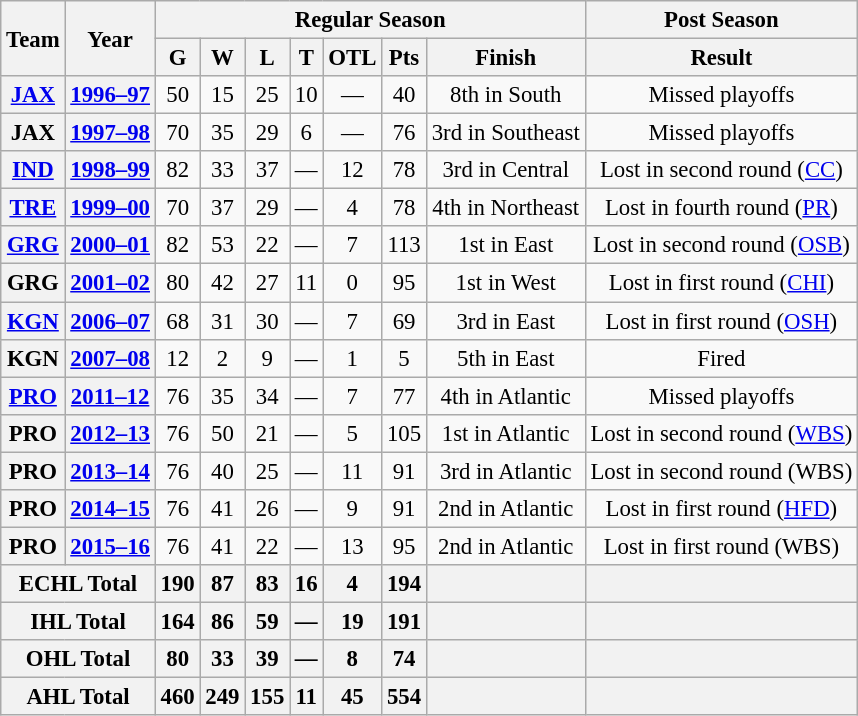<table class="wikitable" style="font-size: 95%; text-align:center;">
<tr>
<th rowspan="2">Team</th>
<th rowspan="2">Year</th>
<th colspan="7">Regular Season</th>
<th colspan="1">Post Season</th>
</tr>
<tr>
<th>G</th>
<th>W</th>
<th>L</th>
<th>T</th>
<th>OTL</th>
<th>Pts</th>
<th>Finish</th>
<th>Result</th>
</tr>
<tr>
<th><a href='#'>JAX</a></th>
<th><a href='#'>1996–97</a></th>
<td>50</td>
<td>15</td>
<td>25</td>
<td>10</td>
<td>—</td>
<td>40</td>
<td>8th in South</td>
<td>Missed playoffs</td>
</tr>
<tr>
<th>JAX</th>
<th><a href='#'>1997–98</a></th>
<td>70</td>
<td>35</td>
<td>29</td>
<td>6</td>
<td>—</td>
<td>76</td>
<td>3rd in Southeast</td>
<td>Missed playoffs</td>
</tr>
<tr>
<th><a href='#'>IND</a></th>
<th><a href='#'>1998–99</a></th>
<td>82</td>
<td>33</td>
<td>37</td>
<td>—</td>
<td>12</td>
<td>78</td>
<td>3rd in Central</td>
<td>Lost in second round (<a href='#'>CC</a>)</td>
</tr>
<tr>
<th><a href='#'>TRE</a></th>
<th><a href='#'>1999–00</a></th>
<td>70</td>
<td>37</td>
<td>29</td>
<td>—</td>
<td>4</td>
<td>78</td>
<td>4th in Northeast</td>
<td>Lost in fourth round (<a href='#'>PR</a>)</td>
</tr>
<tr>
<th><a href='#'>GRG</a></th>
<th><a href='#'>2000–01</a></th>
<td>82</td>
<td>53</td>
<td>22</td>
<td>—</td>
<td>7</td>
<td>113</td>
<td>1st in East</td>
<td>Lost in second round (<a href='#'>OSB</a>)</td>
</tr>
<tr>
<th>GRG</th>
<th><a href='#'>2001–02</a></th>
<td>80</td>
<td>42</td>
<td>27</td>
<td>11</td>
<td>0</td>
<td>95</td>
<td>1st in West</td>
<td>Lost in first round (<a href='#'>CHI</a>)</td>
</tr>
<tr>
<th><a href='#'>KGN</a></th>
<th><a href='#'>2006–07</a></th>
<td>68</td>
<td>31</td>
<td>30</td>
<td>—</td>
<td>7</td>
<td>69</td>
<td>3rd in East</td>
<td>Lost in first round (<a href='#'>OSH</a>)</td>
</tr>
<tr>
<th>KGN</th>
<th><a href='#'>2007–08</a></th>
<td>12</td>
<td>2</td>
<td>9</td>
<td>—</td>
<td>1</td>
<td>5</td>
<td>5th in East</td>
<td>Fired</td>
</tr>
<tr>
<th><a href='#'>PRO</a></th>
<th><a href='#'>2011–12</a></th>
<td>76</td>
<td>35</td>
<td>34</td>
<td>—</td>
<td>7</td>
<td>77</td>
<td>4th in Atlantic</td>
<td>Missed playoffs</td>
</tr>
<tr>
<th>PRO</th>
<th><a href='#'>2012–13</a></th>
<td>76</td>
<td>50</td>
<td>21</td>
<td>—</td>
<td>5</td>
<td>105</td>
<td>1st in Atlantic</td>
<td>Lost in second round (<a href='#'>WBS</a>)</td>
</tr>
<tr>
<th>PRO</th>
<th><a href='#'>2013–14</a></th>
<td>76</td>
<td>40</td>
<td>25</td>
<td>—</td>
<td>11</td>
<td>91</td>
<td>3rd in Atlantic</td>
<td>Lost in second round (WBS)</td>
</tr>
<tr>
<th>PRO</th>
<th><a href='#'>2014–15</a></th>
<td>76</td>
<td>41</td>
<td>26</td>
<td>—</td>
<td>9</td>
<td>91</td>
<td>2nd in Atlantic</td>
<td>Lost in first round (<a href='#'>HFD</a>)</td>
</tr>
<tr>
<th>PRO</th>
<th><a href='#'>2015–16</a></th>
<td>76</td>
<td>41</td>
<td>22</td>
<td>—</td>
<td>13</td>
<td>95</td>
<td>2nd in Atlantic</td>
<td>Lost in first round (WBS)</td>
</tr>
<tr>
<th colspan="2">ECHL Total</th>
<th>190</th>
<th>87</th>
<th>83</th>
<th>16</th>
<th>4</th>
<th>194</th>
<th></th>
<th></th>
</tr>
<tr>
<th colspan="2">IHL Total</th>
<th>164</th>
<th>86</th>
<th>59</th>
<th>—</th>
<th>19</th>
<th>191</th>
<th></th>
<th></th>
</tr>
<tr>
<th colspan="2">OHL Total</th>
<th>80</th>
<th>33</th>
<th>39</th>
<th>—</th>
<th>8</th>
<th>74</th>
<th></th>
<th></th>
</tr>
<tr>
<th colspan="2">AHL Total</th>
<th>460</th>
<th>249</th>
<th>155</th>
<th>11</th>
<th>45</th>
<th>554</th>
<th></th>
<th></th>
</tr>
</table>
